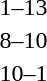<table style="text-align:center">
<tr>
<th width=200></th>
<th width=100></th>
<th width=200></th>
</tr>
<tr>
<td align=right></td>
<td>1–13</td>
<td align=left><strong></strong></td>
</tr>
<tr>
<td align=right></td>
<td>8–10</td>
<td align=left><strong></strong></td>
</tr>
<tr>
<td align=right><strong></strong></td>
<td>10–1</td>
<td align=left></td>
</tr>
</table>
